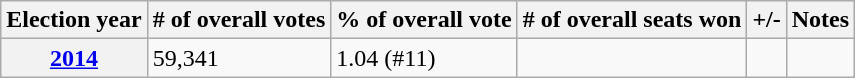<table class=wikitable>
<tr>
<th>Election year</th>
<th># of overall votes</th>
<th>% of overall vote</th>
<th># of overall seats won</th>
<th>+/-</th>
<th>Notes</th>
</tr>
<tr>
<th><a href='#'>2014</a></th>
<td>59,341</td>
<td>1.04 (#11)</td>
<td></td>
<td></td>
<td></td>
</tr>
</table>
